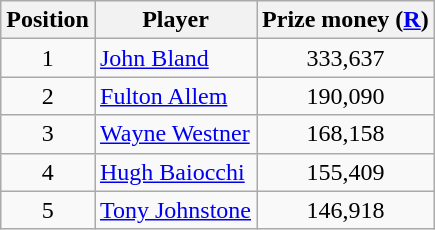<table class=wikitable>
<tr>
<th>Position</th>
<th>Player</th>
<th>Prize money (<a href='#'>R</a>)</th>
</tr>
<tr>
<td align=center>1</td>
<td> <a href='#'>John Bland</a></td>
<td align=center>333,637</td>
</tr>
<tr>
<td align=center>2</td>
<td> <a href='#'>Fulton Allem</a></td>
<td align=center>190,090</td>
</tr>
<tr>
<td align=center>3</td>
<td> <a href='#'>Wayne Westner</a></td>
<td align=center>168,158</td>
</tr>
<tr>
<td align=center>4</td>
<td> <a href='#'>Hugh Baiocchi</a></td>
<td align=center>155,409</td>
</tr>
<tr>
<td align=center>5</td>
<td> <a href='#'>Tony Johnstone</a></td>
<td align=center>146,918</td>
</tr>
</table>
